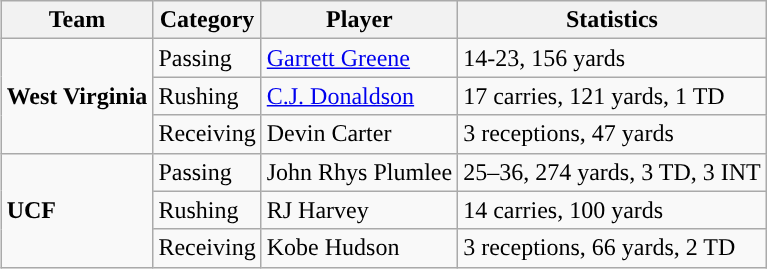<table class="wikitable" style="float: right;">
<tr>
<th>Team</th>
<th>Category</th>
<th>Player</th>
<th>Statistics</th>
</tr>
<tr>
<td rowspan=3><strong>West Virginia</strong></td>
<td>Passing</td>
<td><a href='#'>Garrett Greene</a></td>
<td>14-23, 156 yards</td>
</tr>
<tr>
<td>Rushing</td>
<td><a href='#'>C.J. Donaldson</a></td>
<td>17 carries, 121 yards, 1 TD</td>
</tr>
<tr>
<td>Receiving</td>
<td>Devin Carter</td>
<td>3 receptions, 47 yards</td>
</tr>
<tr>
<td rowspan=3><strong>UCF</strong></td>
<td>Passing</td>
<td>John Rhys Plumlee</td>
<td>25–36, 274 yards, 3 TD, 3 INT</td>
</tr>
<tr>
<td>Rushing</td>
<td>RJ Harvey</td>
<td>14 carries, 100 yards</td>
</tr>
<tr>
<td>Receiving</td>
<td>Kobe Hudson</td>
<td>3 receptions, 66 yards, 2 TD</td>
</tr>
</table>
